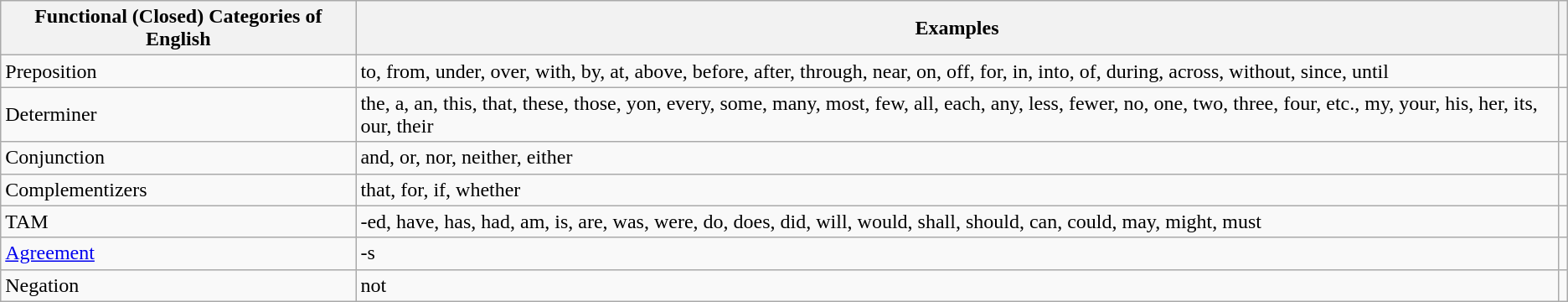<table class="wikitable">
<tr>
<th>Functional (Closed) Categories of English</th>
<th>Examples</th>
<th></th>
</tr>
<tr>
<td>Preposition</td>
<td>to, from, under, over, with, by, at, above, before, after, through, near, on, off, for, in, into, of, during, across, without, since, until</td>
<td></td>
</tr>
<tr>
<td>Determiner</td>
<td>the, a, an, this, that, these, those, yon, every, some, many, most, few, all, each, any, less, fewer, no, one, two, three, four, etc., my, your,  his, her, its, our, their</td>
<td></td>
</tr>
<tr>
<td>Conjunction</td>
<td>and, or, nor, neither, either</td>
<td></td>
</tr>
<tr>
<td>Complementizers</td>
<td>that, for, if, whether</td>
<td></td>
</tr>
<tr>
<td>TAM</td>
<td>-ed, have, has, had, am, is, are, was, were, do, does, did, will, would, shall, should, can, could, may, might, must</td>
<td></td>
</tr>
<tr>
<td><a href='#'>Agreement</a></td>
<td>-s</td>
<td></td>
</tr>
<tr>
<td>Negation</td>
<td>not</td>
<td></td>
</tr>
</table>
